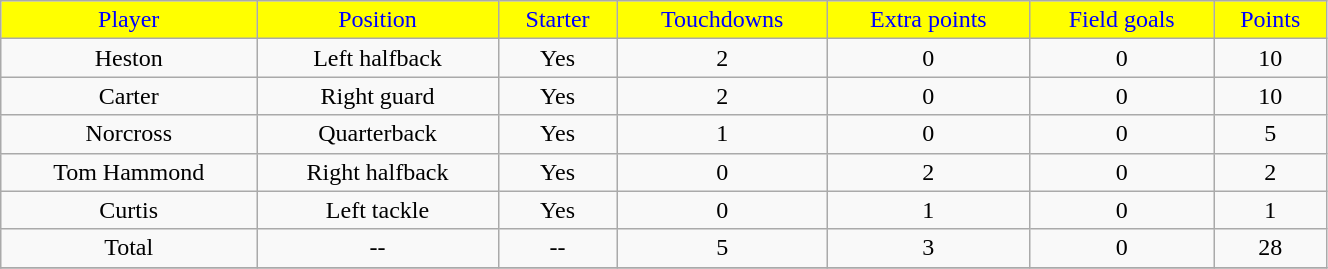<table class="wikitable" width="70%">
<tr align="center"  style="background:yellow;color:blue;">
<td>Player</td>
<td>Position</td>
<td>Starter</td>
<td>Touchdowns</td>
<td>Extra points</td>
<td>Field goals</td>
<td>Points</td>
</tr>
<tr align="center" bgcolor="">
<td>Heston</td>
<td>Left halfback</td>
<td>Yes</td>
<td>2</td>
<td>0</td>
<td>0</td>
<td>10</td>
</tr>
<tr align="center" bgcolor="">
<td>Carter</td>
<td>Right guard</td>
<td>Yes</td>
<td>2</td>
<td>0</td>
<td>0</td>
<td>10</td>
</tr>
<tr align="center" bgcolor="">
<td>Norcross</td>
<td>Quarterback</td>
<td>Yes</td>
<td>1</td>
<td>0</td>
<td>0</td>
<td>5</td>
</tr>
<tr align="center" bgcolor="">
<td>Tom Hammond</td>
<td>Right halfback</td>
<td>Yes</td>
<td>0</td>
<td>2</td>
<td>0</td>
<td>2</td>
</tr>
<tr align="center" bgcolor="">
<td>Curtis</td>
<td>Left tackle</td>
<td>Yes</td>
<td>0</td>
<td>1</td>
<td>0</td>
<td>1</td>
</tr>
<tr align="center" bgcolor="">
<td>Total</td>
<td>--</td>
<td>--</td>
<td>5</td>
<td>3</td>
<td>0</td>
<td>28</td>
</tr>
<tr align="center" bgcolor="">
</tr>
</table>
